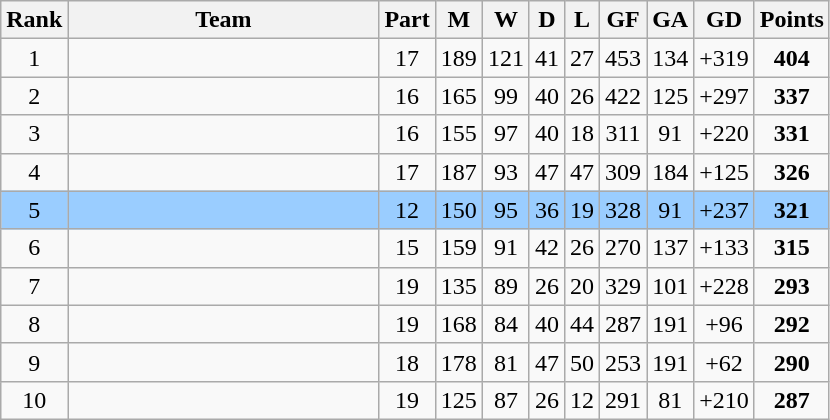<table class="wikitable sortable" style="text-align:center">
<tr>
<th>Rank</th>
<th width=200>Team</th>
<th>Part</th>
<th>M</th>
<th>W</th>
<th>D</th>
<th>L</th>
<th>GF</th>
<th>GA</th>
<th>GD</th>
<th>Points</th>
</tr>
<tr>
<td>1</td>
<td align=left></td>
<td>17</td>
<td>189</td>
<td>121</td>
<td>41</td>
<td>27</td>
<td>453</td>
<td>134</td>
<td>+319</td>
<td><strong>404</strong></td>
</tr>
<tr>
<td>2</td>
<td align=left></td>
<td>16</td>
<td>165</td>
<td>99</td>
<td>40</td>
<td>26</td>
<td>422</td>
<td>125</td>
<td>+297</td>
<td><strong>337</strong></td>
</tr>
<tr>
<td>3</td>
<td align=left></td>
<td>16</td>
<td>155</td>
<td>97</td>
<td>40</td>
<td>18</td>
<td>311</td>
<td>91</td>
<td>+220</td>
<td><strong>331</strong></td>
</tr>
<tr>
<td>4</td>
<td align=left></td>
<td>17</td>
<td>187</td>
<td>93</td>
<td>47</td>
<td>47</td>
<td>309</td>
<td>184</td>
<td>+125</td>
<td><strong>326</strong></td>
</tr>
<tr style="background:#9acdff;">
<td>5</td>
<td align=left><strong></strong></td>
<td>12</td>
<td>150</td>
<td>95</td>
<td>36</td>
<td>19</td>
<td>328</td>
<td>91</td>
<td>+237</td>
<td><strong>321</strong></td>
</tr>
<tr>
<td>6</td>
<td align=left></td>
<td>15</td>
<td>159</td>
<td>91</td>
<td>42</td>
<td>26</td>
<td>270</td>
<td>137</td>
<td>+133</td>
<td><strong>315</strong></td>
</tr>
<tr>
<td>7</td>
<td align=left></td>
<td>19</td>
<td>135</td>
<td>89</td>
<td>26</td>
<td>20</td>
<td>329</td>
<td>101</td>
<td>+228</td>
<td><strong>293</strong></td>
</tr>
<tr>
<td>8</td>
<td align=left></td>
<td>19</td>
<td>168</td>
<td>84</td>
<td>40</td>
<td>44</td>
<td>287</td>
<td>191</td>
<td>+96</td>
<td><strong>292</strong></td>
</tr>
<tr>
<td>9</td>
<td align=left></td>
<td>18</td>
<td>178</td>
<td>81</td>
<td>47</td>
<td>50</td>
<td>253</td>
<td>191</td>
<td>+62</td>
<td><strong>290</strong></td>
</tr>
<tr>
<td>10</td>
<td align=left></td>
<td>19</td>
<td>125</td>
<td>87</td>
<td>26</td>
<td>12</td>
<td>291</td>
<td>81</td>
<td>+210</td>
<td><strong>287</strong></td>
</tr>
</table>
